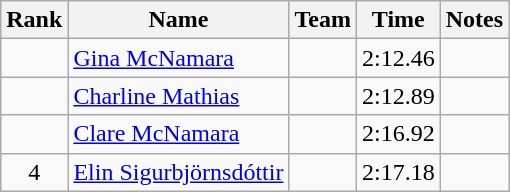<table class="wikitable sortable" style="text-align:center">
<tr>
<th>Rank</th>
<th>Name</th>
<th>Team</th>
<th>Time</th>
<th>Notes</th>
</tr>
<tr>
<td></td>
<td align="left"><a href='#'>Gina McNamara</a></td>
<td align=left></td>
<td>2:12.46</td>
<td></td>
</tr>
<tr>
<td></td>
<td align="left"><a href='#'>Charline Mathias</a></td>
<td align=left></td>
<td>2:12.89</td>
<td></td>
</tr>
<tr>
<td></td>
<td align="left"><a href='#'>Clare McNamara</a></td>
<td align=left></td>
<td>2:16.92</td>
<td></td>
</tr>
<tr>
<td>4</td>
<td align="left"><a href='#'>Elin Sigurbjörnsdóttir</a></td>
<td align=left></td>
<td>2:17.18</td>
<td></td>
</tr>
</table>
